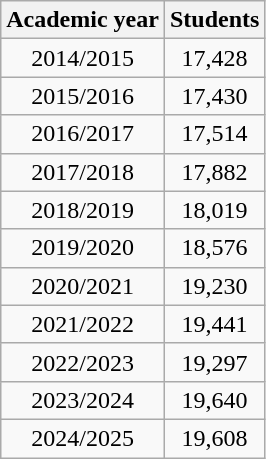<table class="wikitable floatright zebra">
<tr class="hintergrundfarbe5">
<th>Academic year</th>
<th>Students</th>
</tr>
<tr>
<td align="center">2014/2015</td>
<td align="center">17,428</td>
</tr>
<tr>
<td align="center">2015/2016</td>
<td align="center">17,430</td>
</tr>
<tr>
<td align="center">2016/2017</td>
<td align="center">17,514</td>
</tr>
<tr>
<td align="center">2017/2018</td>
<td align="center">17,882</td>
</tr>
<tr>
<td align="center">2018/2019</td>
<td align="center">18,019</td>
</tr>
<tr>
<td align="center">2019/2020</td>
<td align="center">18,576</td>
</tr>
<tr>
<td align="center">2020/2021</td>
<td align="center">19,230</td>
</tr>
<tr>
<td align="center">2021/2022</td>
<td align="center">19,441</td>
</tr>
<tr>
<td align="center">2022/2023</td>
<td align="center">19,297</td>
</tr>
<tr>
<td align="center">2023/2024</td>
<td align="center">19,640</td>
</tr>
<tr>
<td align="center">2024/2025</td>
<td align="center">19,608</td>
</tr>
</table>
